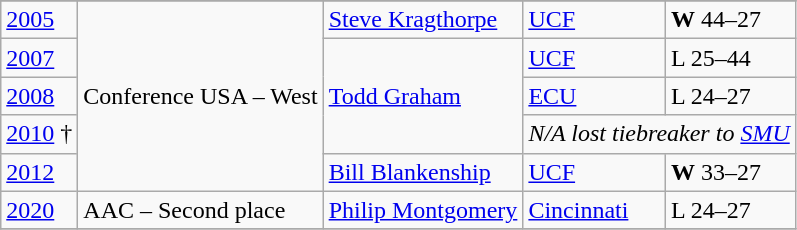<table class="wikitable">
<tr>
</tr>
<tr>
<td><a href='#'>2005</a></td>
<td rowspan="5">Conference USA – West</td>
<td><a href='#'>Steve Kragthorpe</a></td>
<td><a href='#'>UCF</a></td>
<td><strong>W</strong> 44–27</td>
</tr>
<tr>
<td><a href='#'>2007</a></td>
<td rowspan="3"><a href='#'>Todd Graham</a></td>
<td><a href='#'>UCF</a></td>
<td>L 25–44</td>
</tr>
<tr>
<td><a href='#'>2008</a></td>
<td><a href='#'>ECU</a></td>
<td>L 24–27</td>
</tr>
<tr>
<td><a href='#'>2010</a> †</td>
<td colspan="2"><em>N/A lost tiebreaker to <a href='#'>SMU</a></em></td>
</tr>
<tr>
<td><a href='#'>2012</a></td>
<td><a href='#'>Bill Blankenship</a></td>
<td><a href='#'>UCF</a></td>
<td><strong>W</strong> 33–27 </td>
</tr>
<tr>
<td><a href='#'>2020</a></td>
<td>AAC – Second place</td>
<td><a href='#'>Philip Montgomery</a></td>
<td><a href='#'>Cincinnati</a></td>
<td>L 24–27</td>
</tr>
<tr>
</tr>
</table>
